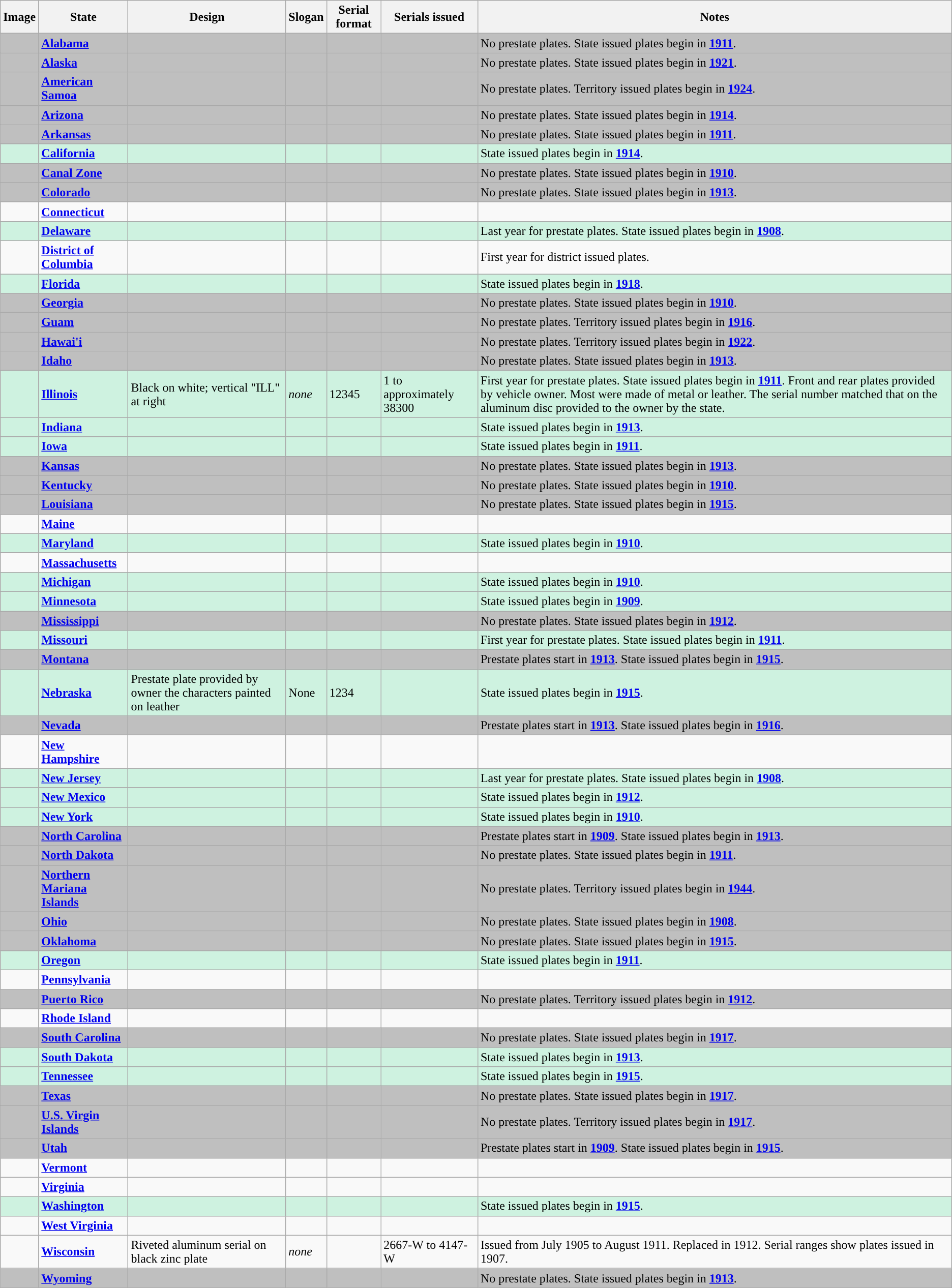<table class="wikitable">
<tr>
<th>Image</th>
<th>State</th>
<th>Design</th>
<th>Slogan</th>
<th>Serial format</th>
<th>Serials issued</th>
<th>Notes</th>
</tr>
<tr style="background:#BFBFBF";>
<td></td>
<td><strong><a href='#'>Alabama</a></strong></td>
<td></td>
<td></td>
<td></td>
<td></td>
<td>No prestate plates. State issued plates begin in <a href='#'><strong>1911</strong></a>.</td>
</tr>
<tr style="background:#BFBFBF";>
<td></td>
<td><strong><a href='#'>Alaska</a></strong></td>
<td></td>
<td></td>
<td></td>
<td></td>
<td>No prestate plates. State issued plates begin in <a href='#'><strong>1921</strong></a>.</td>
</tr>
<tr style="background:#BFBFBF";>
<td></td>
<td><strong><a href='#'>American Samoa</a></strong></td>
<td></td>
<td></td>
<td></td>
<td></td>
<td>No prestate plates. Territory issued plates begin in <a href='#'><strong>1924</strong></a>.</td>
</tr>
<tr style="background:#BFBFBF";>
<td></td>
<td><strong><a href='#'>Arizona</a></strong></td>
<td></td>
<td></td>
<td></td>
<td></td>
<td>No prestate plates. State issued plates begin in <a href='#'><strong>1914</strong></a>.</td>
</tr>
<tr style="background:#BFBFBF";>
<td></td>
<td><strong><a href='#'>Arkansas</a></strong></td>
<td></td>
<td></td>
<td></td>
<td></td>
<td>No prestate plates. State issued plates begin in <a href='#'><strong>1911</strong></a>.</td>
</tr>
<tr style="background:#CEF2E0";>
<td></td>
<td><strong><a href='#'>California</a></strong></td>
<td></td>
<td></td>
<td></td>
<td></td>
<td>State issued plates begin in <a href='#'><strong>1914</strong></a>.</td>
</tr>
<tr style="background:#BFBFBF";>
<td></td>
<td><strong><a href='#'>Canal Zone</a></strong></td>
<td></td>
<td></td>
<td></td>
<td></td>
<td>No prestate plates. State issued plates begin in <a href='#'><strong>1910</strong></a>.</td>
</tr>
<tr style="background:#BFBFBF";>
<td></td>
<td><strong><a href='#'>Colorado</a></strong></td>
<td></td>
<td></td>
<td></td>
<td></td>
<td>No prestate plates. State issued plates begin in <a href='#'><strong>1913</strong></a>.</td>
</tr>
<tr>
<td></td>
<td><strong><a href='#'>Connecticut</a></strong></td>
<td></td>
<td></td>
<td></td>
<td></td>
<td></td>
</tr>
<tr style="background:#CEF2E0";>
<td></td>
<td><strong><a href='#'>Delaware</a></strong></td>
<td></td>
<td></td>
<td></td>
<td></td>
<td>Last year for prestate plates. State issued plates begin in <a href='#'><strong>1908</strong></a>.</td>
</tr>
<tr>
<td></td>
<td><strong><a href='#'>District of<br>Columbia</a></strong></td>
<td></td>
<td></td>
<td></td>
<td></td>
<td>First year for district issued plates.</td>
</tr>
<tr style="background:#CEF2E0";>
<td></td>
<td><strong><a href='#'>Florida</a></strong></td>
<td></td>
<td></td>
<td></td>
<td></td>
<td>State issued plates begin in <a href='#'><strong>1918</strong></a>.</td>
</tr>
<tr style="background:#BFBFBF";>
<td></td>
<td><strong><a href='#'>Georgia</a></strong></td>
<td></td>
<td></td>
<td></td>
<td></td>
<td>No prestate plates. State issued plates begin in <a href='#'><strong>1910</strong></a>.</td>
</tr>
<tr style="background:#BFBFBF";>
<td></td>
<td><strong><a href='#'>Guam</a></strong></td>
<td></td>
<td></td>
<td></td>
<td></td>
<td>No prestate plates. Territory issued plates begin in <a href='#'><strong>1916</strong></a>.</td>
</tr>
<tr style="background:#BFBFBF";>
<td></td>
<td><strong><a href='#'>Hawai'i</a></strong></td>
<td></td>
<td></td>
<td></td>
<td></td>
<td>No prestate plates. Territory issued plates begin in <a href='#'><strong>1922</strong></a>.</td>
</tr>
<tr style="background:#BFBFBF";>
<td></td>
<td><strong><a href='#'>Idaho</a></strong></td>
<td></td>
<td></td>
<td></td>
<td></td>
<td>No prestate plates. State issued plates begin in <a href='#'><strong>1913</strong></a>.</td>
</tr>
<tr style="background:#CEF2E0;">
<td></td>
<td><strong><a href='#'>Illinois</a></strong></td>
<td>Black on white; vertical "ILL" at right</td>
<td><em>none</em></td>
<td>12345</td>
<td>1 to approximately 38300</td>
<td>First year for prestate plates. State issued plates begin in <a href='#'><strong>1911</strong></a>. Front and rear plates provided by vehicle owner. Most were made of metal or leather. The serial number matched that on the aluminum disc provided to the owner by the state.</td>
</tr>
<tr style="background:#CEF2E0;">
<td></td>
<td><strong><a href='#'>Indiana</a></strong></td>
<td></td>
<td></td>
<td></td>
<td></td>
<td>State issued plates begin in <a href='#'><strong>1913</strong></a>.</td>
</tr>
<tr style="background:#CEF2E0;">
<td></td>
<td><strong><a href='#'>Iowa</a></strong></td>
<td></td>
<td></td>
<td></td>
<td></td>
<td>State issued plates begin in <a href='#'><strong>1911</strong></a>.</td>
</tr>
<tr style="background:#BFBFBF";>
<td></td>
<td><strong><a href='#'>Kansas</a></strong></td>
<td></td>
<td></td>
<td></td>
<td></td>
<td>No prestate plates. State issued plates begin in <a href='#'><strong>1913</strong></a>.</td>
</tr>
<tr style="background:#BFBFBF";>
<td></td>
<td><strong><a href='#'>Kentucky</a></strong></td>
<td></td>
<td></td>
<td></td>
<td></td>
<td>No prestate plates. State issued plates begin in <a href='#'><strong>1910</strong></a>.</td>
</tr>
<tr style="background:#BFBFBF";>
<td></td>
<td><strong><a href='#'>Louisiana</a></strong></td>
<td></td>
<td></td>
<td></td>
<td></td>
<td>No prestate plates.  State issued plates begin in <a href='#'><strong>1915</strong></a>.</td>
</tr>
<tr>
<td></td>
<td><strong><a href='#'>Maine</a></strong></td>
<td></td>
<td></td>
<td></td>
<td></td>
<td></td>
</tr>
<tr style="background:#CEF2E0;">
<td></td>
<td><strong><a href='#'>Maryland</a></strong></td>
<td></td>
<td></td>
<td></td>
<td></td>
<td>State issued plates begin in <a href='#'><strong>1910</strong></a>.</td>
</tr>
<tr>
<td></td>
<td><strong><a href='#'>Massachusetts</a></strong></td>
<td></td>
<td></td>
<td></td>
<td></td>
<td></td>
</tr>
<tr style="background:#CEF2E0;">
<td></td>
<td><strong><a href='#'>Michigan</a></strong></td>
<td></td>
<td></td>
<td></td>
<td></td>
<td>State issued plates begin in <a href='#'><strong>1910</strong></a>.</td>
</tr>
<tr style="background:#CEF2E0;">
<td></td>
<td><strong><a href='#'>Minnesota</a></strong></td>
<td></td>
<td></td>
<td></td>
<td></td>
<td>State issued plates begin in <a href='#'><strong>1909</strong></a>.</td>
</tr>
<tr style="background:#BFBFBF";>
<td></td>
<td><strong><a href='#'>Mississippi</a></strong></td>
<td></td>
<td></td>
<td></td>
<td></td>
<td>No prestate plates. State issued plates begin in <a href='#'><strong>1912</strong></a>.</td>
</tr>
<tr style="background:#CEF2E0;">
<td></td>
<td><strong><a href='#'>Missouri</a></strong></td>
<td></td>
<td></td>
<td></td>
<td></td>
<td>First year for prestate plates. State issued plates begin in <a href='#'><strong>1911</strong></a>.</td>
</tr>
<tr style="background:#BFBFBF";>
<td></td>
<td><strong><a href='#'>Montana</a></strong></td>
<td></td>
<td></td>
<td></td>
<td></td>
<td>Prestate plates start in <a href='#'><strong>1913</strong></a>. State issued plates begin in <a href='#'><strong>1915</strong></a>.</td>
</tr>
<tr style="background:#CEF2E0;">
<td></td>
<td><strong><a href='#'>Nebraska</a></strong></td>
<td>Prestate plate provided by owner the characters painted on leather</td>
<td>None</td>
<td>1234</td>
<td></td>
<td>State issued plates begin in <a href='#'><strong>1915</strong></a>.</td>
</tr>
<tr style="background:#BFBFBF";>
<td></td>
<td><strong><a href='#'>Nevada</a></strong></td>
<td></td>
<td></td>
<td></td>
<td></td>
<td>Prestate plates start in <a href='#'><strong>1913</strong></a>. State issued plates begin in <a href='#'><strong>1916</strong></a>.</td>
</tr>
<tr>
<td></td>
<td><strong><a href='#'>New Hampshire</a></strong></td>
<td></td>
<td></td>
<td></td>
<td></td>
<td></td>
</tr>
<tr style="background:#CEF2E0";>
<td></td>
<td><strong><a href='#'>New Jersey</a></strong></td>
<td></td>
<td></td>
<td></td>
<td></td>
<td>Last year for prestate plates. State issued plates begin in <a href='#'><strong>1908</strong></a>.</td>
</tr>
<tr style="background:#CEF2E0";>
<td></td>
<td><strong><a href='#'>New Mexico</a></strong></td>
<td></td>
<td></td>
<td></td>
<td></td>
<td>State issued plates begin in <a href='#'><strong>1912</strong></a>.</td>
</tr>
<tr style="background:#CEF2E0";>
<td></td>
<td><strong><a href='#'>New York</a></strong></td>
<td></td>
<td></td>
<td></td>
<td></td>
<td>State issued plates begin in <a href='#'><strong>1910</strong></a>.</td>
</tr>
<tr style="background:#BFBFBF";>
<td></td>
<td><strong><a href='#'>North Carolina</a></strong></td>
<td></td>
<td></td>
<td></td>
<td></td>
<td>Prestate plates start in <a href='#'><strong>1909</strong></a>. State issued plates begin in <a href='#'><strong>1913</strong></a>.</td>
</tr>
<tr style="background:#BFBFBF";>
<td></td>
<td><strong><a href='#'>North Dakota</a></strong></td>
<td></td>
<td></td>
<td></td>
<td></td>
<td>No prestate plates. State issued plates begin in <a href='#'><strong>1911</strong></a>.</td>
</tr>
<tr style="background:#BFBFBF";>
<td></td>
<td><strong><a href='#'>Northern Mariana<br> Islands</a></strong></td>
<td></td>
<td></td>
<td></td>
<td></td>
<td>No prestate plates. Territory issued plates begin in <a href='#'><strong>1944</strong></a>.</td>
</tr>
<tr style="background:#BFBFBF";>
<td></td>
<td><strong><a href='#'>Ohio</a></strong></td>
<td></td>
<td></td>
<td></td>
<td></td>
<td>No prestate plates. State issued plates begin in <a href='#'><strong>1908</strong></a>.</td>
</tr>
<tr style="background:#BFBFBF";>
<td></td>
<td><strong><a href='#'>Oklahoma</a></strong></td>
<td></td>
<td></td>
<td></td>
<td></td>
<td>No prestate plates. State issued plates begin in <a href='#'><strong>1915</strong></a>.</td>
</tr>
<tr style="background:#CEF2E0";>
<td></td>
<td><strong><a href='#'>Oregon</a></strong></td>
<td></td>
<td></td>
<td></td>
<td></td>
<td>State issued plates begin in <a href='#'><strong>1911</strong></a>.</td>
</tr>
<tr>
<td></td>
<td><strong><a href='#'>Pennsylvania</a></strong></td>
<td></td>
<td></td>
<td></td>
<td></td>
<td></td>
</tr>
<tr style="background:#BFBFBF";>
<td></td>
<td><strong><a href='#'>Puerto Rico</a></strong></td>
<td></td>
<td></td>
<td></td>
<td></td>
<td>No prestate plates. Territory issued plates begin in <a href='#'><strong>1912</strong></a>.</td>
</tr>
<tr>
<td></td>
<td><strong><a href='#'>Rhode Island</a></strong></td>
<td></td>
<td></td>
<td></td>
<td></td>
<td></td>
</tr>
<tr style="background:#BFBFBF";>
<td></td>
<td><strong><a href='#'>South Carolina</a></strong></td>
<td></td>
<td></td>
<td></td>
<td></td>
<td>No prestate plates. State issued plates begin in <a href='#'><strong>1917</strong></a>.</td>
</tr>
<tr style="background:#CEF2E0";>
<td></td>
<td><strong><a href='#'>South Dakota</a></strong></td>
<td></td>
<td></td>
<td></td>
<td></td>
<td>State issued plates begin in <a href='#'><strong>1913</strong></a>.</td>
</tr>
<tr style="background:#CEF2E0";>
<td></td>
<td><strong><a href='#'>Tennessee</a></strong></td>
<td></td>
<td></td>
<td></td>
<td></td>
<td>State issued plates begin in <a href='#'><strong>1915</strong></a>.</td>
</tr>
<tr style="background:#BFBFBF">
<td></td>
<td><strong><a href='#'>Texas</a></strong></td>
<td></td>
<td></td>
<td></td>
<td></td>
<td>No prestate plates. State issued plates begin in <a href='#'><strong>1917</strong></a>.</td>
</tr>
<tr style="background:#BFBFBF">
<td></td>
<td><strong><a href='#'>U.S. Virgin Islands</a></strong></td>
<td></td>
<td></td>
<td></td>
<td></td>
<td>No prestate plates. Territory issued plates begin in <a href='#'><strong>1917</strong></a>.</td>
</tr>
<tr style="background:#BFBFBF">
<td></td>
<td><strong><a href='#'>Utah</a></strong></td>
<td></td>
<td></td>
<td></td>
<td></td>
<td>Prestate plates start in <a href='#'><strong>1909</strong></a>. State issued plates begin in <a href='#'><strong>1915</strong></a>.</td>
</tr>
<tr>
<td></td>
<td><strong><a href='#'>Vermont</a></strong></td>
<td></td>
<td></td>
<td></td>
<td></td>
<td></td>
</tr>
<tr>
<td></td>
<td><strong><a href='#'>Virginia</a></strong></td>
<td></td>
<td></td>
<td></td>
<td></td>
<td></td>
</tr>
<tr style="background:#CEF2E0";>
<td></td>
<td><strong><a href='#'>Washington</a></strong></td>
<td></td>
<td></td>
<td></td>
<td></td>
<td>State issued plates begin in <a href='#'><strong>1915</strong></a>.</td>
</tr>
<tr>
<td></td>
<td><strong><a href='#'>West Virginia</a></strong></td>
<td></td>
<td></td>
<td></td>
<td></td>
<td></td>
</tr>
<tr>
<td></td>
<td><strong><a href='#'>Wisconsin</a></strong></td>
<td>Riveted aluminum serial on black zinc plate</td>
<td><em>none</em></td>
<td></td>
<td>2667-W to 4147-W</td>
<td>Issued from July 1905 to August 1911. Replaced in 1912. Serial ranges show plates issued in 1907.</td>
</tr>
<tr style="background:#BFBFBF";>
<td></td>
<td><strong><a href='#'>Wyoming</a></strong></td>
<td></td>
<td></td>
<td></td>
<td></td>
<td>No prestate plates. State issued plates begin in <a href='#'><strong>1913</strong></a>.</td>
</tr>
</table>
